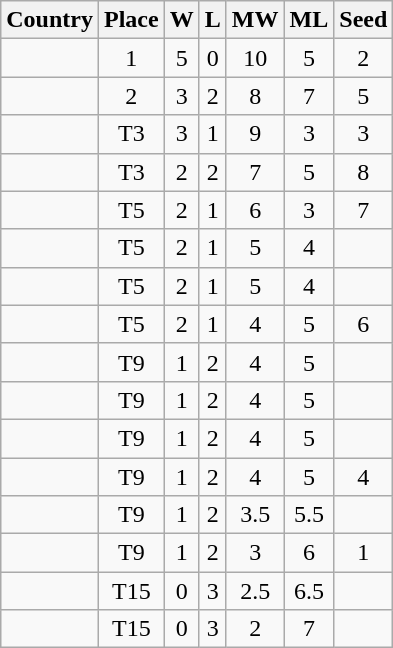<table class="wikitable sortable" style="text-align:center">
<tr>
<th>Country</th>
<th>Place</th>
<th>W</th>
<th>L</th>
<th>MW</th>
<th>ML</th>
<th>Seed</th>
</tr>
<tr>
<td align=left></td>
<td>1</td>
<td>5</td>
<td>0</td>
<td>10</td>
<td>5</td>
<td>2</td>
</tr>
<tr>
<td align=left></td>
<td>2</td>
<td>3</td>
<td>2</td>
<td>8</td>
<td>7</td>
<td>5</td>
</tr>
<tr>
<td align=left></td>
<td>T3</td>
<td>3</td>
<td>1</td>
<td>9</td>
<td>3</td>
<td>3</td>
</tr>
<tr>
<td align=left></td>
<td>T3</td>
<td>2</td>
<td>2</td>
<td>7</td>
<td>5</td>
<td>8</td>
</tr>
<tr>
<td align=left></td>
<td>T5</td>
<td>2</td>
<td>1</td>
<td>6</td>
<td>3</td>
<td>7</td>
</tr>
<tr>
<td align=left></td>
<td>T5</td>
<td>2</td>
<td>1</td>
<td>5</td>
<td>4</td>
<td></td>
</tr>
<tr>
<td align=left></td>
<td>T5</td>
<td>2</td>
<td>1</td>
<td>5</td>
<td>4</td>
<td></td>
</tr>
<tr>
<td align=left></td>
<td>T5</td>
<td>2</td>
<td>1</td>
<td>4</td>
<td>5</td>
<td>6</td>
</tr>
<tr>
<td align=left></td>
<td>T9</td>
<td>1</td>
<td>2</td>
<td>4</td>
<td>5</td>
<td></td>
</tr>
<tr>
<td align=left></td>
<td>T9</td>
<td>1</td>
<td>2</td>
<td>4</td>
<td>5</td>
<td></td>
</tr>
<tr>
<td align=left></td>
<td>T9</td>
<td>1</td>
<td>2</td>
<td>4</td>
<td>5</td>
<td></td>
</tr>
<tr>
<td align=left></td>
<td>T9</td>
<td>1</td>
<td>2</td>
<td>4</td>
<td>5</td>
<td>4</td>
</tr>
<tr>
<td align=left></td>
<td>T9</td>
<td>1</td>
<td>2</td>
<td>3.5</td>
<td>5.5</td>
<td></td>
</tr>
<tr>
<td align=left></td>
<td>T9</td>
<td>1</td>
<td>2</td>
<td>3</td>
<td>6</td>
<td>1</td>
</tr>
<tr>
<td align=left></td>
<td>T15</td>
<td>0</td>
<td>3</td>
<td>2.5</td>
<td>6.5</td>
<td></td>
</tr>
<tr>
<td align=left></td>
<td>T15</td>
<td>0</td>
<td>3</td>
<td>2</td>
<td>7</td>
<td></td>
</tr>
</table>
